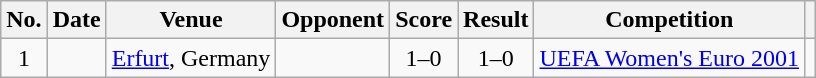<table class="wikitable sortable">
<tr>
<th scope="col">No.</th>
<th scope="col">Date</th>
<th scope="col">Venue</th>
<th scope="col">Opponent</th>
<th scope="col">Score</th>
<th scope="col">Result</th>
<th scope="col">Competition</th>
<th scope="col" class="unsortable"></th>
</tr>
<tr>
<td style="text-align:center">1</td>
<td></td>
<td><a href='#'>Erfurt</a>, Germany</td>
<td></td>
<td style="text-align:center">1–0</td>
<td style="text-align:center">1–0</td>
<td><a href='#'>UEFA Women's Euro 2001</a></td>
<td></td>
</tr>
</table>
